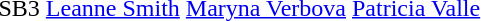<table>
<tr>
<td>SB3</td>
<td><a href='#'>Leanne Smith</a><br></td>
<td><a href='#'>Maryna Verbova</a><br></td>
<td><a href='#'>Patricia Valle</a><br></td>
</tr>
</table>
